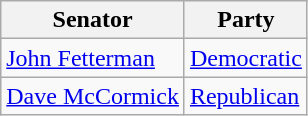<table class="wikitable">
<tr>
<th>Senator</th>
<th>Party</th>
</tr>
<tr>
<td><a href='#'>John Fetterman</a></td>
<td><a href='#'>Democratic</a></td>
</tr>
<tr>
<td><a href='#'>Dave McCormick</a></td>
<td><a href='#'>Republican</a></td>
</tr>
</table>
